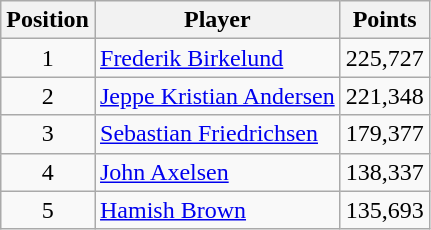<table class=wikitable>
<tr>
<th>Position</th>
<th>Player</th>
<th>Points</th>
</tr>
<tr>
<td align=center>1</td>
<td> <a href='#'>Frederik Birkelund</a></td>
<td align=center>225,727</td>
</tr>
<tr>
<td align=center>2</td>
<td> <a href='#'>Jeppe Kristian Andersen</a></td>
<td align=center>221,348</td>
</tr>
<tr>
<td align=center>3</td>
<td> <a href='#'>Sebastian Friedrichsen</a></td>
<td align=center>179,377</td>
</tr>
<tr>
<td align=center>4</td>
<td> <a href='#'>John Axelsen</a></td>
<td align=center>138,337</td>
</tr>
<tr>
<td align=center>5</td>
<td> <a href='#'>Hamish Brown</a></td>
<td align=center>135,693</td>
</tr>
</table>
